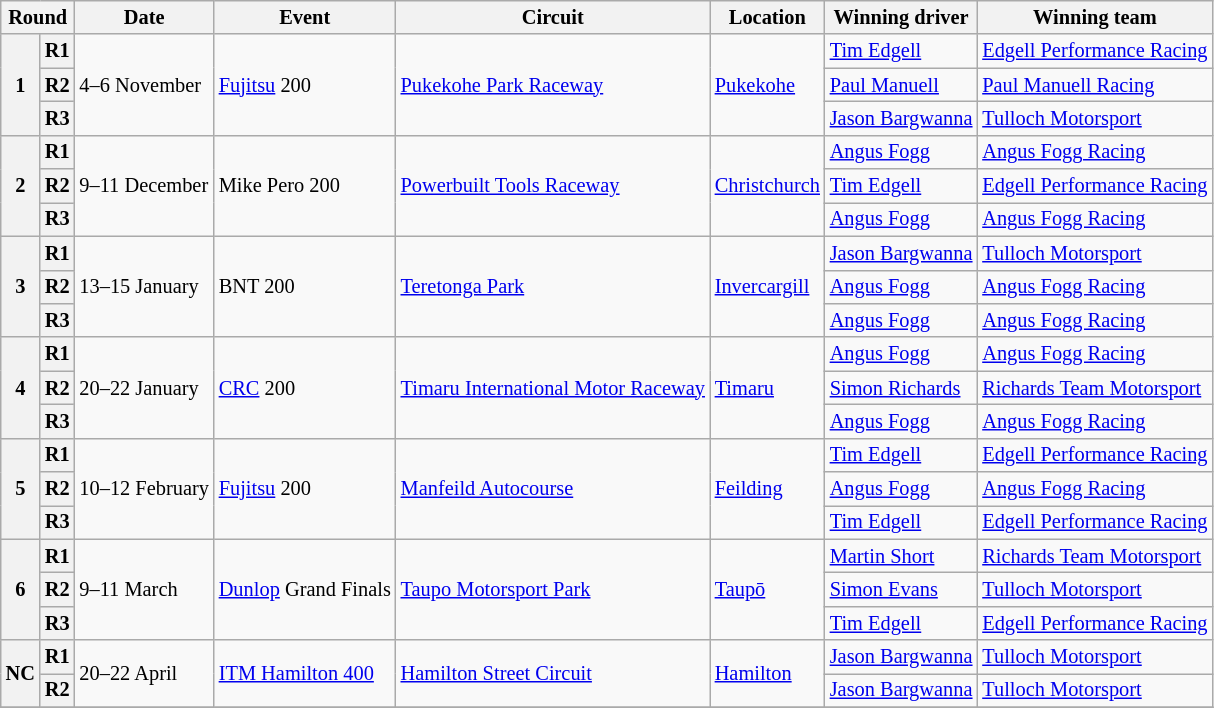<table class="wikitable" style="font-size: 85%">
<tr>
<th colspan=2>Round</th>
<th>Date</th>
<th>Event</th>
<th>Circuit</th>
<th>Location</th>
<th>Winning driver</th>
<th>Winning team</th>
</tr>
<tr>
<th rowspan=3>1</th>
<th>R1</th>
<td rowspan=3>4–6 November</td>
<td rowspan=3><a href='#'>Fujitsu</a> 200</td>
<td rowspan=3><a href='#'>Pukekohe Park Raceway</a></td>
<td rowspan=3><a href='#'>Pukekohe</a></td>
<td><a href='#'>Tim Edgell</a></td>
<td><a href='#'>Edgell Performance Racing</a></td>
</tr>
<tr>
<th>R2</th>
<td><a href='#'>Paul Manuell</a></td>
<td><a href='#'>Paul Manuell Racing</a></td>
</tr>
<tr>
<th>R3</th>
<td><a href='#'>Jason Bargwanna</a></td>
<td><a href='#'>Tulloch Motorsport</a></td>
</tr>
<tr>
<th rowspan=3>2</th>
<th>R1</th>
<td rowspan=3>9–11 December</td>
<td rowspan=3>Mike Pero 200</td>
<td rowspan=3><a href='#'>Powerbuilt Tools Raceway</a></td>
<td rowspan=3><a href='#'>Christchurch</a></td>
<td><a href='#'>Angus Fogg</a></td>
<td><a href='#'>Angus Fogg Racing</a></td>
</tr>
<tr>
<th>R2</th>
<td><a href='#'>Tim Edgell</a></td>
<td><a href='#'>Edgell Performance Racing</a></td>
</tr>
<tr>
<th>R3</th>
<td><a href='#'>Angus Fogg</a></td>
<td><a href='#'>Angus Fogg Racing</a></td>
</tr>
<tr>
<th rowspan=3>3</th>
<th>R1</th>
<td rowspan=3>13–15 January</td>
<td rowspan=3>BNT 200</td>
<td rowspan=3><a href='#'>Teretonga Park</a></td>
<td rowspan=3><a href='#'>Invercargill</a></td>
<td><a href='#'>Jason Bargwanna</a></td>
<td><a href='#'>Tulloch Motorsport</a></td>
</tr>
<tr>
<th>R2</th>
<td><a href='#'>Angus Fogg</a></td>
<td><a href='#'>Angus Fogg Racing</a></td>
</tr>
<tr>
<th>R3</th>
<td><a href='#'>Angus Fogg</a></td>
<td><a href='#'>Angus Fogg Racing</a></td>
</tr>
<tr>
<th rowspan=3>4</th>
<th>R1</th>
<td rowspan=3>20–22 January</td>
<td rowspan=3><a href='#'>CRC</a> 200</td>
<td rowspan=3><a href='#'>Timaru International Motor Raceway</a></td>
<td rowspan=3><a href='#'>Timaru</a></td>
<td><a href='#'>Angus Fogg</a></td>
<td><a href='#'>Angus Fogg Racing</a></td>
</tr>
<tr>
<th>R2</th>
<td><a href='#'>Simon Richards</a></td>
<td><a href='#'>Richards Team Motorsport</a></td>
</tr>
<tr>
<th>R3</th>
<td><a href='#'>Angus Fogg</a></td>
<td><a href='#'>Angus Fogg Racing</a></td>
</tr>
<tr>
<th rowspan=3>5</th>
<th>R1</th>
<td rowspan=3>10–12 February</td>
<td rowspan=3><a href='#'>Fujitsu</a> 200</td>
<td rowspan=3><a href='#'>Manfeild Autocourse</a></td>
<td rowspan=3><a href='#'>Feilding</a></td>
<td><a href='#'>Tim Edgell</a></td>
<td><a href='#'>Edgell Performance Racing</a></td>
</tr>
<tr>
<th>R2</th>
<td><a href='#'>Angus Fogg</a></td>
<td><a href='#'>Angus Fogg Racing</a></td>
</tr>
<tr>
<th>R3</th>
<td><a href='#'>Tim Edgell</a></td>
<td><a href='#'>Edgell Performance Racing</a></td>
</tr>
<tr>
<th rowspan=3>6</th>
<th>R1</th>
<td rowspan=3>9–11 March</td>
<td rowspan=3><a href='#'>Dunlop</a> Grand Finals</td>
<td rowspan=3><a href='#'>Taupo Motorsport Park</a></td>
<td rowspan=3><a href='#'>Taupō</a></td>
<td><a href='#'>Martin Short</a></td>
<td><a href='#'>Richards Team Motorsport</a></td>
</tr>
<tr>
<th>R2</th>
<td><a href='#'>Simon Evans</a></td>
<td><a href='#'>Tulloch Motorsport</a></td>
</tr>
<tr>
<th>R3</th>
<td><a href='#'>Tim Edgell</a></td>
<td><a href='#'>Edgell Performance Racing</a></td>
</tr>
<tr>
<th rowspan=2>NC</th>
<th>R1</th>
<td rowspan=2>20–22 April</td>
<td rowspan=2><a href='#'>ITM Hamilton 400</a></td>
<td rowspan=2><a href='#'>Hamilton Street Circuit</a></td>
<td rowspan=2><a href='#'>Hamilton</a></td>
<td><a href='#'>Jason Bargwanna</a></td>
<td><a href='#'>Tulloch Motorsport</a></td>
</tr>
<tr>
<th>R2</th>
<td><a href='#'>Jason Bargwanna</a></td>
<td><a href='#'>Tulloch Motorsport</a></td>
</tr>
<tr>
</tr>
</table>
